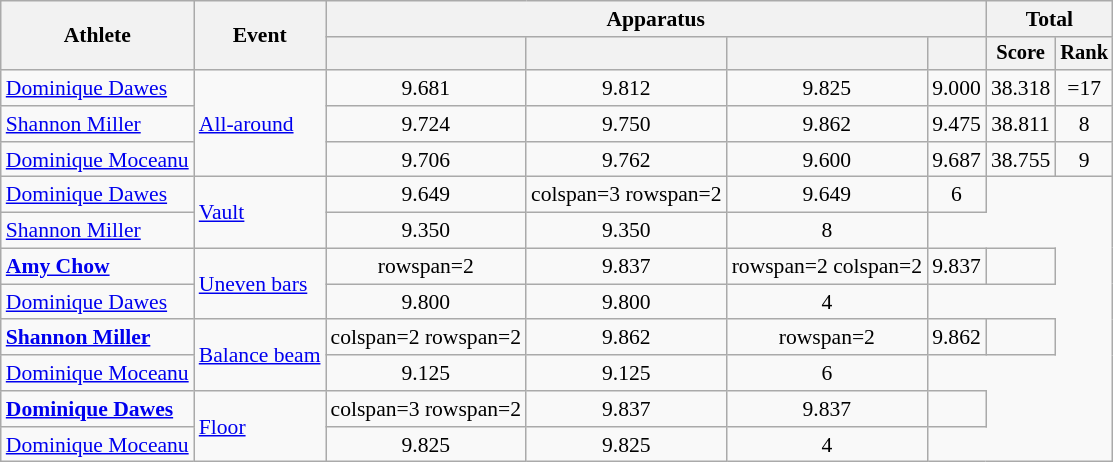<table class=wikitable style=font-size:90%;text-align:center>
<tr>
<th rowspan=2>Athlete</th>
<th rowspan=2>Event</th>
<th colspan=4>Apparatus</th>
<th colspan=2>Total</th>
</tr>
<tr style=font-size:95%>
<th></th>
<th></th>
<th></th>
<th></th>
<th>Score</th>
<th>Rank</th>
</tr>
<tr>
<td align=left><a href='#'>Dominique Dawes</a></td>
<td align=left rowspan=3><a href='#'>All-around</a></td>
<td>9.681</td>
<td>9.812</td>
<td>9.825</td>
<td>9.000</td>
<td>38.318</td>
<td>=17</td>
</tr>
<tr>
<td align=left><a href='#'>Shannon Miller</a></td>
<td>9.724</td>
<td>9.750</td>
<td>9.862</td>
<td>9.475</td>
<td>38.811</td>
<td>8</td>
</tr>
<tr>
<td align=left><a href='#'>Dominique Moceanu</a></td>
<td>9.706</td>
<td>9.762</td>
<td>9.600</td>
<td>9.687</td>
<td>38.755</td>
<td>9</td>
</tr>
<tr>
<td align=left><a href='#'>Dominique Dawes</a></td>
<td align=left rowspan=2><a href='#'>Vault</a></td>
<td>9.649</td>
<td>colspan=3 rowspan=2 </td>
<td>9.649</td>
<td>6</td>
</tr>
<tr>
<td align=left><a href='#'>Shannon Miller</a></td>
<td>9.350</td>
<td>9.350</td>
<td>8</td>
</tr>
<tr>
<td align=left><strong><a href='#'>Amy Chow</a></strong></td>
<td align=left rowspan=2><a href='#'>Uneven bars</a></td>
<td>rowspan=2 </td>
<td>9.837</td>
<td>rowspan=2 colspan=2 </td>
<td>9.837</td>
<td></td>
</tr>
<tr>
<td align=left><a href='#'>Dominique Dawes</a></td>
<td>9.800</td>
<td>9.800</td>
<td>4</td>
</tr>
<tr>
<td align=left><strong><a href='#'>Shannon Miller</a></strong></td>
<td align=left rowspan=2><a href='#'>Balance beam</a></td>
<td>colspan=2 rowspan=2 </td>
<td>9.862</td>
<td>rowspan=2 </td>
<td>9.862</td>
<td></td>
</tr>
<tr>
<td align=left><a href='#'>Dominique Moceanu</a></td>
<td>9.125</td>
<td>9.125</td>
<td>6</td>
</tr>
<tr>
<td align=left><strong><a href='#'>Dominique Dawes</a></strong></td>
<td align=left rowspan=2><a href='#'>Floor</a></td>
<td>colspan=3 rowspan=2 </td>
<td>9.837</td>
<td>9.837</td>
<td></td>
</tr>
<tr>
<td align=left><a href='#'>Dominique Moceanu</a></td>
<td>9.825</td>
<td>9.825</td>
<td>4</td>
</tr>
</table>
